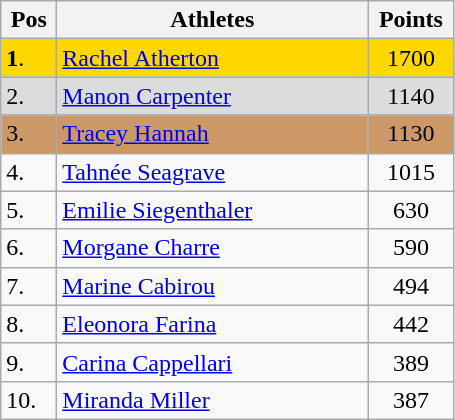<table style="background: #f9f9f9" class=wikitable>
<tr>
<th width=30>Pos</th>
<th width=200>Athletes</th>
<th width=50>Points</th>
</tr>
<tr bgcolor=gold>
<td><strong>1</strong>.</td>
<td> <a href='#'>Rachel Atherton</a></td>
<td align=center>1700</td>
</tr>
<tr bgcolor=DCDCDC>
<td>2.</td>
<td> <a href='#'>Manon Carpenter</a></td>
<td align=center>1140</td>
</tr>
<tr bgcolor=CC9966>
<td>3.</td>
<td> <a href='#'>Tracey Hannah</a></td>
<td align=center>1130</td>
</tr>
<tr>
<td>4.</td>
<td> <a href='#'>Tahnée Seagrave</a></td>
<td align=center>1015</td>
</tr>
<tr>
<td>5.</td>
<td> <a href='#'>Emilie Siegenthaler</a></td>
<td align=center>630</td>
</tr>
<tr>
<td>6.</td>
<td> <a href='#'>Morgane Charre</a></td>
<td align=center>590</td>
</tr>
<tr>
<td>7.</td>
<td> <a href='#'>Marine Cabirou</a></td>
<td align=center>494</td>
</tr>
<tr>
<td>8.</td>
<td> <a href='#'>Eleonora Farina</a></td>
<td align=center>442</td>
</tr>
<tr>
<td>9.</td>
<td> <a href='#'>Carina Cappellari</a></td>
<td align=center>389</td>
</tr>
<tr>
<td>10.</td>
<td> <a href='#'>Miranda Miller</a></td>
<td align=center>387</td>
</tr>
</table>
